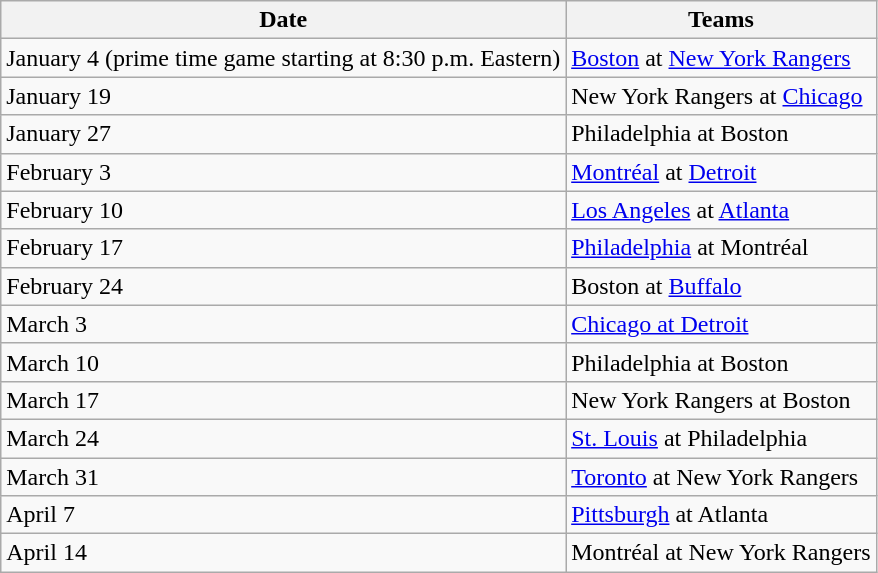<table class="wikitable">
<tr>
<th>Date</th>
<th>Teams</th>
</tr>
<tr>
<td>January 4 (prime time game starting at 8:30 p.m. Eastern)</td>
<td><a href='#'>Boston</a> at <a href='#'>New York Rangers</a></td>
</tr>
<tr>
<td>January 19</td>
<td>New York Rangers at <a href='#'>Chicago</a></td>
</tr>
<tr>
<td>January 27</td>
<td>Philadelphia at Boston</td>
</tr>
<tr>
<td>February 3</td>
<td><a href='#'>Montréal</a> at <a href='#'>Detroit</a></td>
</tr>
<tr>
<td>February 10</td>
<td><a href='#'>Los Angeles</a> at <a href='#'>Atlanta</a></td>
</tr>
<tr>
<td>February 17</td>
<td><a href='#'>Philadelphia</a> at Montréal</td>
</tr>
<tr>
<td>February 24</td>
<td>Boston at <a href='#'>Buffalo</a></td>
</tr>
<tr>
<td>March 3</td>
<td><a href='#'>Chicago at Detroit</a></td>
</tr>
<tr>
<td>March 10</td>
<td>Philadelphia at Boston</td>
</tr>
<tr>
<td>March 17</td>
<td>New York Rangers at Boston</td>
</tr>
<tr>
<td>March 24</td>
<td><a href='#'>St. Louis</a> at Philadelphia</td>
</tr>
<tr>
<td>March 31</td>
<td><a href='#'>Toronto</a> at New York Rangers</td>
</tr>
<tr>
<td>April 7</td>
<td><a href='#'>Pittsburgh</a> at Atlanta</td>
</tr>
<tr>
<td>April 14</td>
<td>Montréal at New York Rangers</td>
</tr>
</table>
